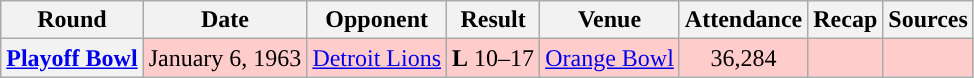<table class="wikitable" style="text-align:center">
<tr>
<th>Round</th>
<th>Date</th>
<th>Opponent</th>
<th>Result</th>
<th>Venue</th>
<th>Attendance</th>
<th>Recap</th>
<th>Sources</th>
</tr>
<tr style="background:#fcc">
<th><a href='#'>Playoff Bowl</a></th>
<td>January 6, 1963</td>
<td><a href='#'>Detroit Lions</a></td>
<td><strong>L</strong> 10–17</td>
<td><a href='#'>Orange Bowl</a></td>
<td>36,284</td>
<td></td>
<td></td>
</tr>
</table>
